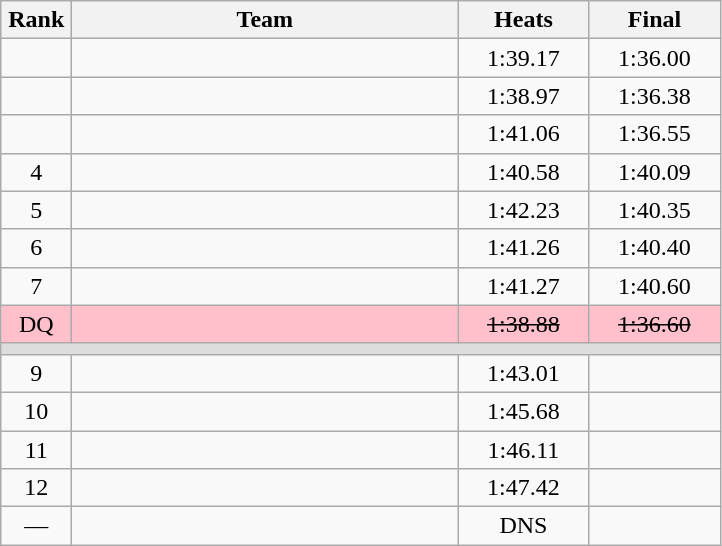<table class=wikitable style="text-align:center">
<tr>
<th width=40>Rank</th>
<th width=250>Team</th>
<th width=80>Heats</th>
<th width=80>Final</th>
</tr>
<tr>
<td></td>
<td align=left></td>
<td>1:39.17</td>
<td>1:36.00</td>
</tr>
<tr>
<td></td>
<td align=left></td>
<td>1:38.97</td>
<td>1:36.38</td>
</tr>
<tr>
<td></td>
<td align=left></td>
<td>1:41.06</td>
<td>1:36.55</td>
</tr>
<tr>
<td>4</td>
<td align=left></td>
<td>1:40.58</td>
<td>1:40.09</td>
</tr>
<tr>
<td>5</td>
<td align=left></td>
<td>1:42.23</td>
<td>1:40.35</td>
</tr>
<tr>
<td>6</td>
<td align=left></td>
<td>1:41.26</td>
<td>1:40.40</td>
</tr>
<tr>
<td>7</td>
<td align=left></td>
<td>1:41.27</td>
<td>1:40.60</td>
</tr>
<tr bgcolor=pink>
<td>DQ</td>
<td align=left></td>
<td><s>1:38.88</s></td>
<td><s>1:36.60</s></td>
</tr>
<tr bgcolor=#DDDDDD>
<td colspan=4></td>
</tr>
<tr>
<td>9</td>
<td align=left></td>
<td>1:43.01</td>
<td></td>
</tr>
<tr>
<td>10</td>
<td align=left></td>
<td>1:45.68</td>
<td></td>
</tr>
<tr>
<td>11</td>
<td align=left></td>
<td>1:46.11</td>
<td></td>
</tr>
<tr>
<td>12</td>
<td align=left></td>
<td>1:47.42</td>
<td></td>
</tr>
<tr>
<td>—</td>
<td align=left></td>
<td>DNS</td>
<td></td>
</tr>
</table>
